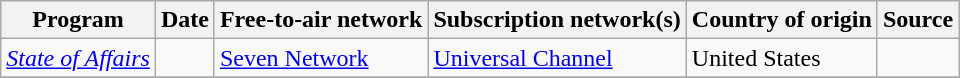<table class="wikitable plainrowheaders sortable" style="text-align:left">
<tr>
<th scope="col">Program</th>
<th scope="col">Date</th>
<th scope="col">Free-to-air network</th>
<th scope="col">Subscription network(s)</th>
<th scope="col">Country of origin</th>
<th scope="col" class="unsortable">Source</th>
</tr>
<tr>
<td><em><a href='#'>State of Affairs</a></em></td>
<td></td>
<td><a href='#'>Seven Network</a></td>
<td><a href='#'>Universal Channel</a></td>
<td>United States</td>
<td></td>
</tr>
<tr>
</tr>
</table>
